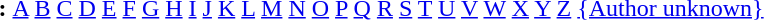<table id="toc" border="0">
<tr>
<th>:</th>
<td><a href='#'>A</a> <a href='#'>B</a> <a href='#'>C</a> <a href='#'>D</a> <a href='#'>E</a> <a href='#'>F</a> <a href='#'>G</a> <a href='#'>H</a> <a href='#'>I</a> <a href='#'>J</a> <a href='#'>K</a> <a href='#'>L</a> <a href='#'>M</a> <a href='#'>N</a> <a href='#'>O</a> <a href='#'>P</a> <a href='#'>Q</a> <a href='#'>R</a> <a href='#'>S</a> <a href='#'>T</a> <a href='#'>U</a> <a href='#'>V</a> <a href='#'>W</a> <a href='#'>X</a> <a href='#'>Y</a> <a href='#'>Z</a> <a href='#'>{Author unknown}</a></td>
</tr>
</table>
